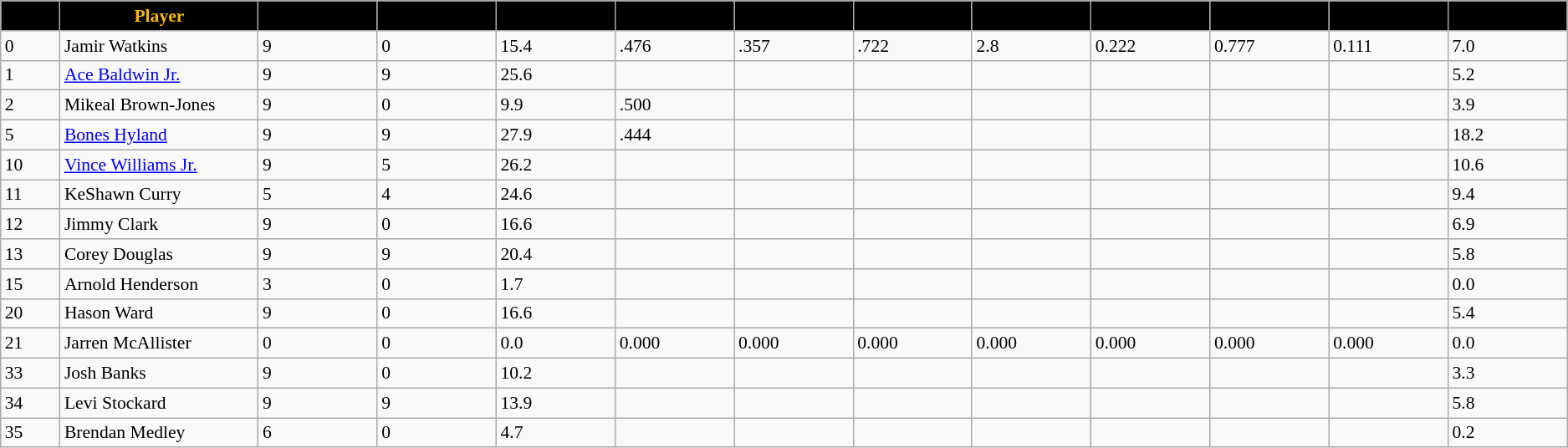<table class="wikitable sortable" style="font-size: 90%">
<tr>
<th style="background:#000000; color:#F8B800" width="3%"></th>
<th style="background:#000000; color:#F8B800" width="10%">Player</th>
<th style="background:#000000; color:#F8B800" width="6%"></th>
<th style="background:#000000; color:#F8B800" width="6%"></th>
<th style="background:#000000; color:#F8B800" width="6%"></th>
<th style="background:#000000; color:#F8B800" width="6%"></th>
<th style="background:#000000; color:#F8B800" width="6%"></th>
<th style="background:#000000; color:#F8B800" width="6%"></th>
<th style="background:#000000; color:#F8B800" width="6%"></th>
<th style="background:#000000; color:#F8B800" width="6%"></th>
<th style="background:#000000; color:#F8B800" width="6%"></th>
<th style="background:#000000; color:#F8B800" width="6%"></th>
<th style="background:#000000; color:#F8B800" width="6%"></th>
</tr>
<tr>
<td>0</td>
<td>Jamir Watkins</td>
<td>9</td>
<td>0</td>
<td>15.4</td>
<td>.476</td>
<td>.357</td>
<td>.722</td>
<td>2.8</td>
<td>0.222</td>
<td>0.777</td>
<td>0.111</td>
<td>7.0</td>
</tr>
<tr>
<td>1</td>
<td><a href='#'>Ace Baldwin Jr.</a></td>
<td>9</td>
<td>9</td>
<td>25.6</td>
<td></td>
<td></td>
<td></td>
<td></td>
<td></td>
<td></td>
<td></td>
<td>5.2</td>
</tr>
<tr>
<td>2</td>
<td>Mikeal Brown-Jones</td>
<td>9</td>
<td>0</td>
<td>9.9</td>
<td>.500</td>
<td></td>
<td></td>
<td></td>
<td></td>
<td></td>
<td></td>
<td>3.9</td>
</tr>
<tr>
<td>5</td>
<td><a href='#'>Bones Hyland</a></td>
<td>9</td>
<td>9</td>
<td>27.9</td>
<td>.444</td>
<td></td>
<td></td>
<td></td>
<td></td>
<td></td>
<td></td>
<td>18.2</td>
</tr>
<tr>
<td>10</td>
<td><a href='#'>Vince Williams Jr.</a></td>
<td>9</td>
<td>5</td>
<td>26.2</td>
<td></td>
<td></td>
<td></td>
<td></td>
<td></td>
<td></td>
<td></td>
<td>10.6</td>
</tr>
<tr>
<td>11</td>
<td>KeShawn Curry</td>
<td>5</td>
<td>4</td>
<td>24.6</td>
<td></td>
<td></td>
<td></td>
<td></td>
<td></td>
<td></td>
<td></td>
<td>9.4</td>
</tr>
<tr>
<td>12</td>
<td>Jimmy Clark</td>
<td>9</td>
<td>0</td>
<td>16.6</td>
<td></td>
<td></td>
<td></td>
<td></td>
<td></td>
<td></td>
<td></td>
<td>6.9</td>
</tr>
<tr>
<td>13</td>
<td>Corey Douglas</td>
<td>9</td>
<td>9</td>
<td>20.4</td>
<td></td>
<td></td>
<td></td>
<td></td>
<td></td>
<td></td>
<td></td>
<td>5.8</td>
</tr>
<tr>
<td>15</td>
<td>Arnold Henderson</td>
<td>3</td>
<td>0</td>
<td>1.7</td>
<td></td>
<td></td>
<td></td>
<td></td>
<td></td>
<td></td>
<td></td>
<td>0.0</td>
</tr>
<tr>
<td>20</td>
<td>Hason Ward</td>
<td>9</td>
<td>0</td>
<td>16.6</td>
<td></td>
<td></td>
<td></td>
<td></td>
<td></td>
<td></td>
<td></td>
<td>5.4</td>
</tr>
<tr>
<td>21</td>
<td>Jarren McAllister</td>
<td>0</td>
<td>0</td>
<td>0.0</td>
<td>0.000</td>
<td>0.000</td>
<td>0.000</td>
<td>0.000</td>
<td>0.000</td>
<td>0.000</td>
<td>0.000</td>
<td>0.0</td>
</tr>
<tr>
<td>33</td>
<td>Josh Banks</td>
<td>9</td>
<td>0</td>
<td>10.2</td>
<td></td>
<td></td>
<td></td>
<td></td>
<td></td>
<td></td>
<td></td>
<td>3.3</td>
</tr>
<tr>
<td>34</td>
<td>Levi Stockard</td>
<td>9</td>
<td>9</td>
<td>13.9</td>
<td></td>
<td></td>
<td></td>
<td></td>
<td></td>
<td></td>
<td></td>
<td>5.8</td>
</tr>
<tr>
<td>35</td>
<td>Brendan Medley</td>
<td>6</td>
<td>0</td>
<td>4.7</td>
<td></td>
<td></td>
<td></td>
<td></td>
<td></td>
<td></td>
<td></td>
<td>0.2</td>
</tr>
</table>
